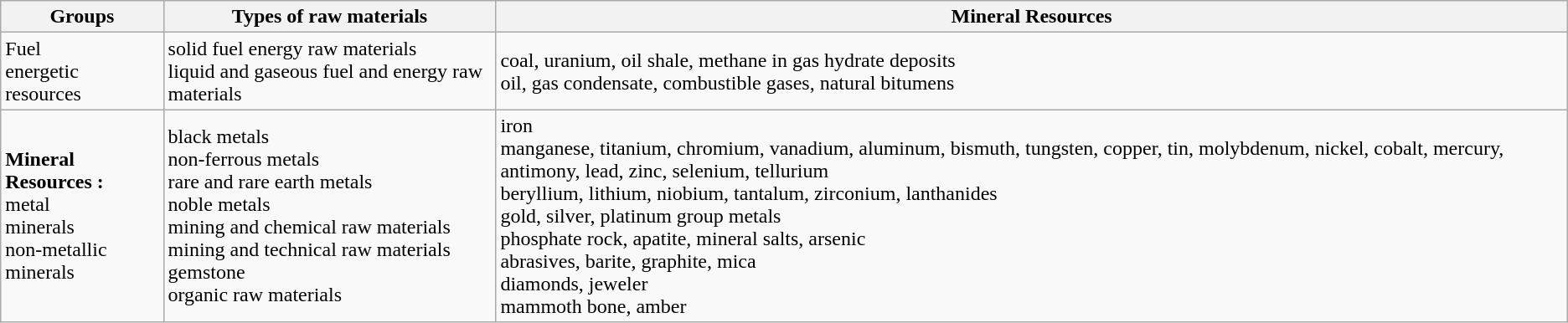<table class="wikitable">
<tr>
<th>Groups</th>
<th>Types of raw materials</th>
<th>Mineral Resources</th>
</tr>
<tr>
<td>Fuel<br>energetic<br>resources</td>
<td>solid fuel energy raw materials<br>liquid and gaseous fuel and energy raw materials</td>
<td>coal, uranium, oil shale, methane in gas hydrate deposits<br>oil, gas condensate, combustible gases, natural bitumens</td>
</tr>
<tr>
<td><strong>Mineral Resources :</strong><br>metal<br>minerals<br>non-metallic<br>minerals</td>
<td>black metals<br>non-ferrous metals<br>rare and rare earth metals<br>noble metals<br>mining and chemical raw materials<br>mining and technical raw materials<br>gemstone<br>organic raw materials</td>
<td>iron<br>manganese, titanium, chromium, vanadium, aluminum, bismuth, tungsten, copper, tin, molybdenum, nickel, cobalt, mercury, antimony, lead, zinc, selenium, tellurium<br>beryllium, lithium, niobium, tantalum, zirconium, lanthanides<br>gold, silver, platinum group metals<br>phosphate rock, apatite, mineral salts, arsenic<br>abrasives, barite, graphite, mica<br>diamonds, jeweler<br>mammoth bone, amber</td>
</tr>
</table>
